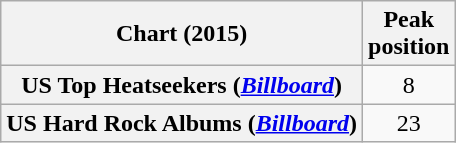<table class="wikitable sortable plainrowheaders">
<tr>
<th scope="col">Chart (2015)</th>
<th scope="col">Peak<br>position</th>
</tr>
<tr>
<th scope="row">US Top Heatseekers (<em><a href='#'>Billboard</a></em>)</th>
<td style="text-align:center">8</td>
</tr>
<tr>
<th scope="row">US Hard Rock Albums (<em><a href='#'>Billboard</a></em>)</th>
<td style="text-align:center">23</td>
</tr>
</table>
